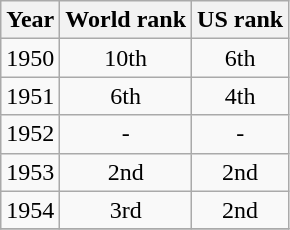<table class=wikitable>
<tr>
<th>Year</th>
<th>World rank</th>
<th>US rank</th>
</tr>
<tr>
<td>1950</td>
<td align="center">10th</td>
<td align="center">6th</td>
</tr>
<tr>
<td>1951</td>
<td align="center">6th</td>
<td align="center">4th</td>
</tr>
<tr>
<td>1952</td>
<td align="center">-</td>
<td align="center">-</td>
</tr>
<tr>
<td>1953</td>
<td align="center">2nd</td>
<td align="center">2nd</td>
</tr>
<tr>
<td>1954</td>
<td align="center">3rd</td>
<td align="center">2nd</td>
</tr>
<tr>
</tr>
</table>
